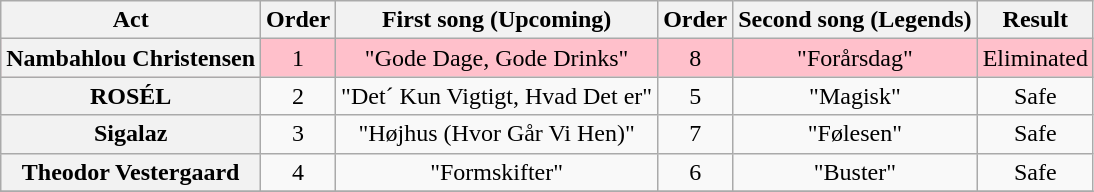<table class="wikitable plainrowheaders" style="text-align:center;">
<tr>
<th scope="col">Act</th>
<th scope="col">Order</th>
<th scope="col">First song (Upcoming)</th>
<th scope="col">Order</th>
<th scope="col">Second song (Legends)</th>
<th scope="col">Result</th>
</tr>
<tr style="background:pink">
<th scope="row">Nambahlou Christensen</th>
<td>1</td>
<td>"Gode Dage, Gode Drinks"</td>
<td>8</td>
<td>"Forårsdag"</td>
<td>Eliminated</td>
</tr>
<tr>
<th scope="row">ROSÉL</th>
<td>2</td>
<td>"Det´ Kun Vigtigt, Hvad Det er"</td>
<td>5</td>
<td>"Magisk"</td>
<td>Safe</td>
</tr>
<tr>
<th scope="row">Sigalaz</th>
<td>3</td>
<td>"Højhus (Hvor Går Vi Hen)"</td>
<td>7</td>
<td>"Følesen"</td>
<td>Safe</td>
</tr>
<tr>
<th scope="row">Theodor Vestergaard</th>
<td>4</td>
<td>"Formskifter"</td>
<td>6</td>
<td>"Buster"</td>
<td>Safe</td>
</tr>
<tr>
</tr>
</table>
